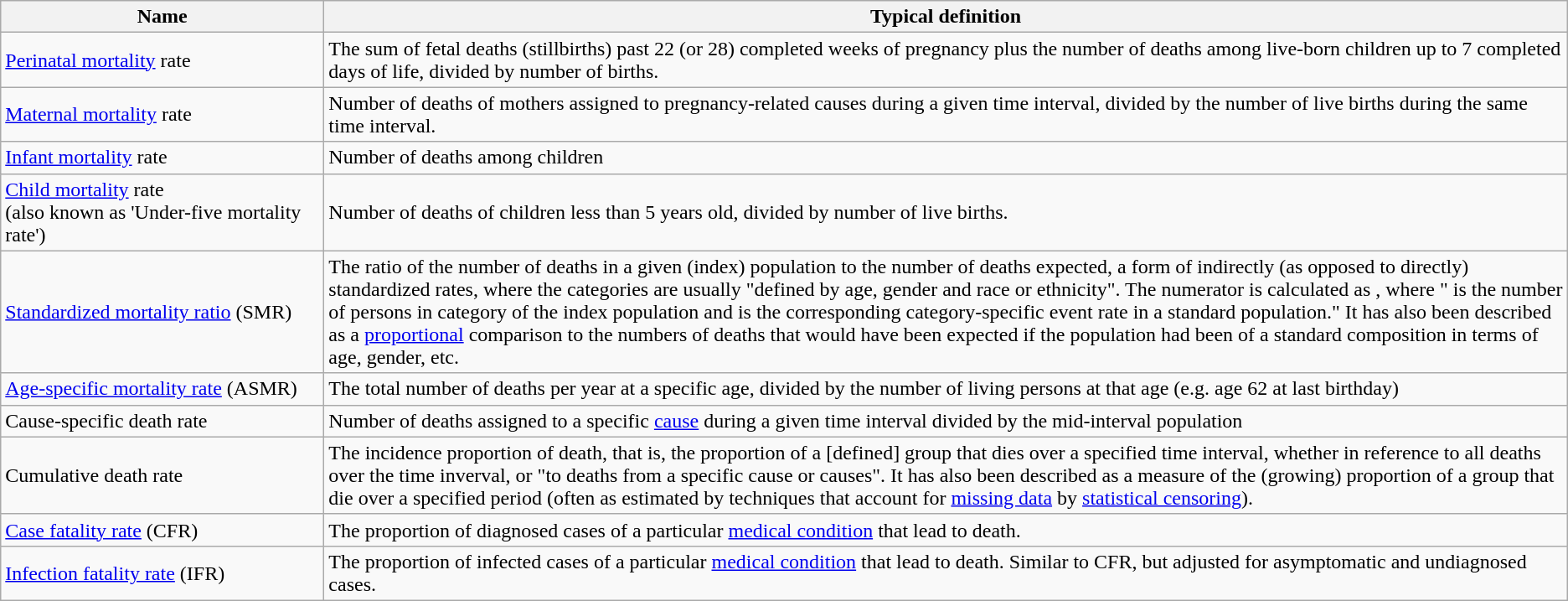<table class="wikitable sortable">
<tr>
<th width=250pt>Name</th>
<th>Typical definition</th>
</tr>
<tr>
<td><a href='#'>Perinatal mortality</a> rate</td>
<td>The sum of fetal deaths (stillbirths) past 22 (or 28) completed weeks of pregnancy plus the number of deaths among live-born children up to 7 completed days of life, divided by number of births.</td>
</tr>
<tr>
<td><a href='#'>Maternal mortality</a> rate</td>
<td>Number of deaths of mothers assigned to pregnancy-related causes during a given time interval, divided by the number of live births during the same time interval.</td>
</tr>
<tr>
<td><a href='#'>Infant mortality</a> rate</td>
<td>Number of deaths among children <one year of age during a given time interval divided by the number of live births during the same time interval.</td>
</tr>
<tr>
<td><a href='#'>Child mortality</a> rate<br>(also known as 'Under-five mortality rate')</td>
<td>Number of deaths of children less than 5 years old, divided by number of live births.</td>
</tr>
<tr>
<td><a href='#'>Standardized mortality ratio</a> (SMR)</td>
<td>The ratio of the number of deaths in a given (index) population to the number of deaths expected, a form of indirectly (as opposed to directly) standardized rates, where the categories are usually "defined by age, gender and race or ethnicity". The numerator is calculated as <small></small>, where "<small></small> is the number of persons in category <small></small> of the index population and <small></small> is the corresponding category-specific event rate in a standard population." It has also been described as a <a href='#'>proportional</a> comparison to the numbers of deaths that would have been expected if the population had been of a standard composition in terms of age, gender, etc.</td>
</tr>
<tr>
<td><a href='#'>Age-specific mortality rate</a> (ASMR)</td>
<td>The total number of deaths per year at a specific age, divided by the number of living persons  at that age (e.g. age 62 at last birthday)</td>
</tr>
<tr>
<td>Cause-specific death rate</td>
<td>Number of deaths assigned to a specific <a href='#'>cause</a> during a given time interval divided by the mid-interval population</td>
</tr>
<tr>
<td>Cumulative death rate</td>
<td>The incidence proportion of death, that is, the proportion of a [defined] group that dies over a specified time interval, whether in reference to all deaths over the time inverval, or "to deaths from a specific cause or causes". It has also been described as a measure of the (growing) proportion of a group that die over a specified period (often as estimated by techniques that account for <a href='#'>missing data</a> by <a href='#'>statistical censoring</a>).</td>
</tr>
<tr>
<td><a href='#'>Case fatality rate</a> (CFR)</td>
<td>The proportion of diagnosed cases of a particular <a href='#'>medical condition</a> that lead to death.</td>
</tr>
<tr>
<td><a href='#'>Infection fatality rate</a> (IFR)</td>
<td>The proportion of infected cases of a particular <a href='#'>medical condition</a> that lead to death. Similar to CFR, but adjusted for asymptomatic and undiagnosed cases.</td>
</tr>
</table>
